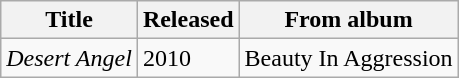<table class="wikitable">
<tr>
<th>Title</th>
<th>Released</th>
<th>From album</th>
</tr>
<tr>
<td><em>Desert Angel</em></td>
<td>2010</td>
<td>Beauty In Aggression</td>
</tr>
</table>
